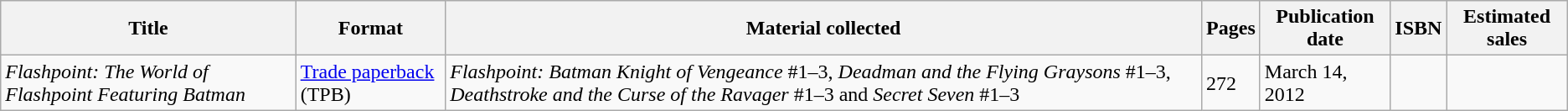<table class="wikitable">
<tr>
<th>Title</th>
<th>Format</th>
<th>Material collected</th>
<th>Pages</th>
<th>Publication date</th>
<th>ISBN</th>
<th>Estimated sales</th>
</tr>
<tr>
<td><em>Flashpoint: The World of Flashpoint Featuring Batman</em></td>
<td><a href='#'>Trade paperback</a> (TPB)</td>
<td><em>Flashpoint: Batman Knight of Vengeance</em> #1–3, <em>Deadman and the Flying Graysons</em> #1–3, <em>Deathstroke and the Curse of the Ravager</em> #1–3 and <em>Secret Seven</em> #1–3</td>
<td>272</td>
<td>March 14, 2012</td>
<td></td>
<td></td>
</tr>
</table>
